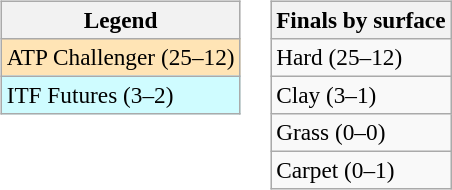<table>
<tr valign=top>
<td><br><table class=wikitable style=font-size:97%>
<tr>
<th>Legend</th>
</tr>
<tr bgcolor=moccasin>
<td>ATP Challenger (25–12)</td>
</tr>
<tr bgcolor=cffcff>
<td>ITF Futures (3–2)</td>
</tr>
</table>
</td>
<td><br><table class=wikitable style=font-size:97%>
<tr>
<th>Finals by surface</th>
</tr>
<tr>
<td>Hard (25–12)</td>
</tr>
<tr>
<td>Clay (3–1)</td>
</tr>
<tr>
<td>Grass (0–0)</td>
</tr>
<tr>
<td>Carpet (0–1)</td>
</tr>
</table>
</td>
</tr>
</table>
